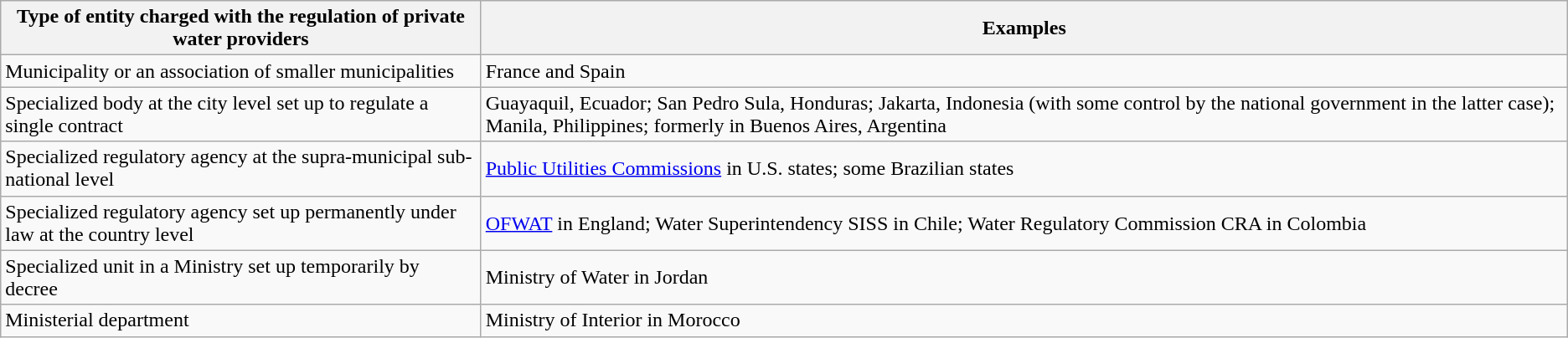<table class="wikitable">
<tr>
<th>Type of entity charged with the regulation of private water providers</th>
<th>Examples</th>
</tr>
<tr>
<td>Municipality or an association of smaller municipalities</td>
<td>France and Spain</td>
</tr>
<tr>
<td>Specialized body at the city level set up to regulate a single contract</td>
<td>Guayaquil, Ecuador; San Pedro Sula, Honduras; Jakarta, Indonesia (with some control by the national government in the latter case); Manila, Philippines; formerly in Buenos Aires, Argentina</td>
</tr>
<tr>
<td>Specialized regulatory agency at the supra-municipal sub-national level</td>
<td><a href='#'>Public Utilities Commissions</a> in U.S. states; some Brazilian states</td>
</tr>
<tr>
<td>Specialized regulatory agency set up permanently under law at the country level</td>
<td><a href='#'>OFWAT</a> in England; Water Superintendency SISS in Chile; Water Regulatory Commission CRA in Colombia</td>
</tr>
<tr>
<td>Specialized unit in a Ministry set up temporarily by decree</td>
<td>Ministry of Water in Jordan</td>
</tr>
<tr>
<td>Ministerial department</td>
<td>Ministry of Interior in Morocco</td>
</tr>
</table>
